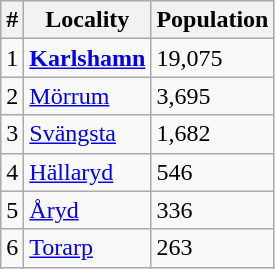<table class="wikitable">
<tr>
<th>#</th>
<th>Locality</th>
<th>Population</th>
</tr>
<tr>
<td>1</td>
<td><strong><a href='#'>Karlshamn</a></strong></td>
<td>19,075</td>
</tr>
<tr>
<td>2</td>
<td><a href='#'>Mörrum</a></td>
<td>3,695</td>
</tr>
<tr>
<td>3</td>
<td><a href='#'>Svängsta</a></td>
<td>1,682</td>
</tr>
<tr>
<td>4</td>
<td><a href='#'>Hällaryd</a></td>
<td>546</td>
</tr>
<tr>
<td>5</td>
<td><a href='#'>Åryd</a></td>
<td>336</td>
</tr>
<tr>
<td>6</td>
<td><a href='#'>Torarp</a></td>
<td>263</td>
</tr>
</table>
